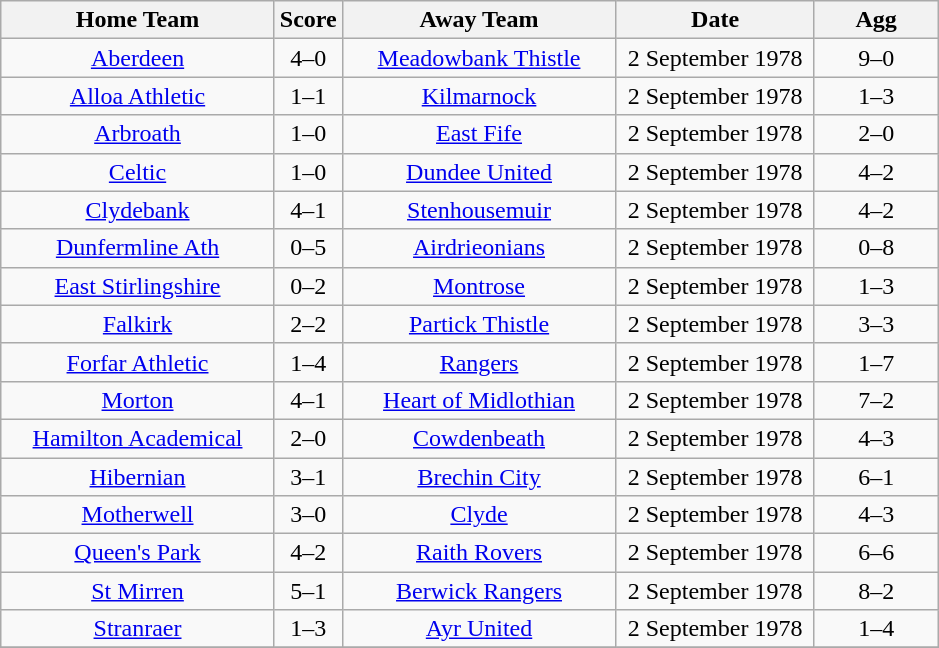<table class="wikitable" style="text-align:center;">
<tr>
<th width=175>Home Team</th>
<th width=20>Score</th>
<th width=175>Away Team</th>
<th width= 125>Date</th>
<th width= 75>Agg</th>
</tr>
<tr>
<td><a href='#'>Aberdeen</a></td>
<td>4–0</td>
<td><a href='#'>Meadowbank Thistle</a></td>
<td>2 September 1978</td>
<td>9–0</td>
</tr>
<tr>
<td><a href='#'>Alloa Athletic</a></td>
<td>1–1</td>
<td><a href='#'>Kilmarnock</a></td>
<td>2 September 1978</td>
<td>1–3</td>
</tr>
<tr>
<td><a href='#'>Arbroath</a></td>
<td>1–0</td>
<td><a href='#'>East Fife</a></td>
<td>2 September 1978</td>
<td>2–0</td>
</tr>
<tr>
<td><a href='#'>Celtic</a></td>
<td>1–0</td>
<td><a href='#'>Dundee United</a></td>
<td>2 September 1978</td>
<td>4–2</td>
</tr>
<tr>
<td><a href='#'>Clydebank</a></td>
<td>4–1</td>
<td><a href='#'>Stenhousemuir</a></td>
<td>2 September 1978</td>
<td>4–2</td>
</tr>
<tr>
<td><a href='#'>Dunfermline Ath</a></td>
<td>0–5</td>
<td><a href='#'>Airdrieonians</a></td>
<td>2 September 1978</td>
<td>0–8</td>
</tr>
<tr>
<td><a href='#'>East Stirlingshire</a></td>
<td>0–2</td>
<td><a href='#'>Montrose</a></td>
<td>2 September 1978</td>
<td>1–3</td>
</tr>
<tr>
<td><a href='#'>Falkirk</a></td>
<td>2–2</td>
<td><a href='#'>Partick Thistle</a></td>
<td>2 September 1978</td>
<td>3–3</td>
</tr>
<tr>
<td><a href='#'>Forfar Athletic</a></td>
<td>1–4</td>
<td><a href='#'>Rangers</a></td>
<td>2 September 1978</td>
<td>1–7</td>
</tr>
<tr>
<td><a href='#'>Morton</a></td>
<td>4–1</td>
<td><a href='#'>Heart of Midlothian</a></td>
<td>2 September 1978</td>
<td>7–2</td>
</tr>
<tr>
<td><a href='#'>Hamilton Academical</a></td>
<td>2–0</td>
<td><a href='#'>Cowdenbeath</a></td>
<td>2 September 1978</td>
<td>4–3</td>
</tr>
<tr>
<td><a href='#'>Hibernian</a></td>
<td>3–1</td>
<td><a href='#'>Brechin City</a></td>
<td>2 September 1978</td>
<td>6–1</td>
</tr>
<tr>
<td><a href='#'>Motherwell</a></td>
<td>3–0</td>
<td><a href='#'>Clyde</a></td>
<td>2 September 1978</td>
<td>4–3</td>
</tr>
<tr>
<td><a href='#'>Queen's Park</a></td>
<td>4–2</td>
<td><a href='#'>Raith Rovers</a></td>
<td>2 September 1978</td>
<td>6–6</td>
</tr>
<tr>
<td><a href='#'>St Mirren</a></td>
<td>5–1</td>
<td><a href='#'>Berwick Rangers</a></td>
<td>2 September 1978</td>
<td>8–2</td>
</tr>
<tr>
<td><a href='#'>Stranraer</a></td>
<td>1–3</td>
<td><a href='#'>Ayr United</a></td>
<td>2 September 1978</td>
<td>1–4</td>
</tr>
<tr>
</tr>
</table>
